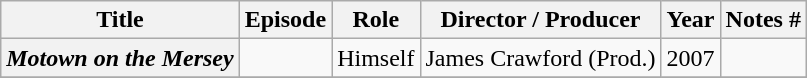<table class="wikitable plainrowheaders sortable">
<tr>
<th scope="col">Title</th>
<th scope="col">Episode</th>
<th scope="col">Role</th>
<th scope="col">Director / Producer</th>
<th scope="col">Year</th>
<th scope="col" class="unsortable">Notes #</th>
</tr>
<tr>
<th scope="row"><em>Motown on the Mersey</em></th>
<td></td>
<td>Himself</td>
<td>James Crawford (Prod.)</td>
<td>2007</td>
<td></td>
</tr>
<tr>
</tr>
</table>
